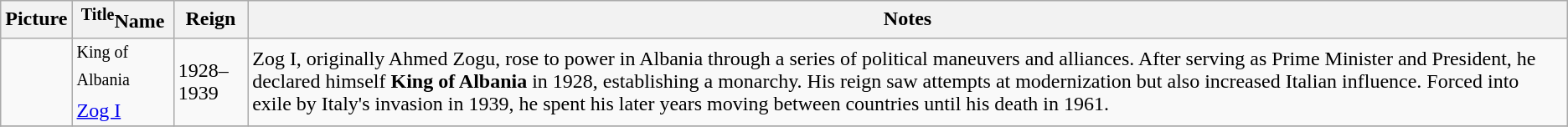<table class="wikitable">
<tr ->
<th>Picture</th>
<th><sup>Title</sup>Name</th>
<th>Reign</th>
<th>Notes</th>
</tr>
<tr ->
<td></td>
<td><sup>King of Albania</sup><br><a href='#'>Zog I</a></td>
<td>1928–1939</td>
<td>Zog I, originally Ahmed Zogu, rose to power in Albania through a series of political maneuvers and alliances. After serving as Prime Minister and President, he declared himself <strong>King of Albania</strong>  in 1928, establishing a monarchy. His reign saw attempts at modernization but also increased Italian influence. Forced into exile by Italy's invasion in 1939, he spent his later years moving between countries until his death in 1961.</td>
</tr>
<tr ->
</tr>
</table>
